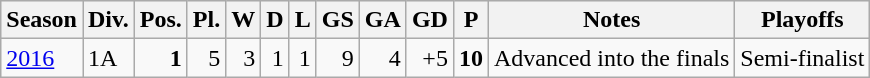<table class="wikitable">
<tr style="background:#efefef;">
<th>Season</th>
<th>Div.</th>
<th>Pos.</th>
<th>Pl.</th>
<th>W</th>
<th>D</th>
<th>L</th>
<th>GS</th>
<th>GA</th>
<th>GD</th>
<th>P</th>
<th>Notes</th>
<th>Playoffs</th>
</tr>
<tr>
<td><a href='#'>2016</a></td>
<td>1A</td>
<td align=right><strong>1</strong></td>
<td align=right>5</td>
<td align=right>3</td>
<td align=right>1</td>
<td align=right>1</td>
<td align=right>9</td>
<td align=right>4</td>
<td align=right>+5</td>
<td align=right><strong>10</strong></td>
<td>Advanced into the finals</td>
<td>Semi-finalist</td>
</tr>
</table>
